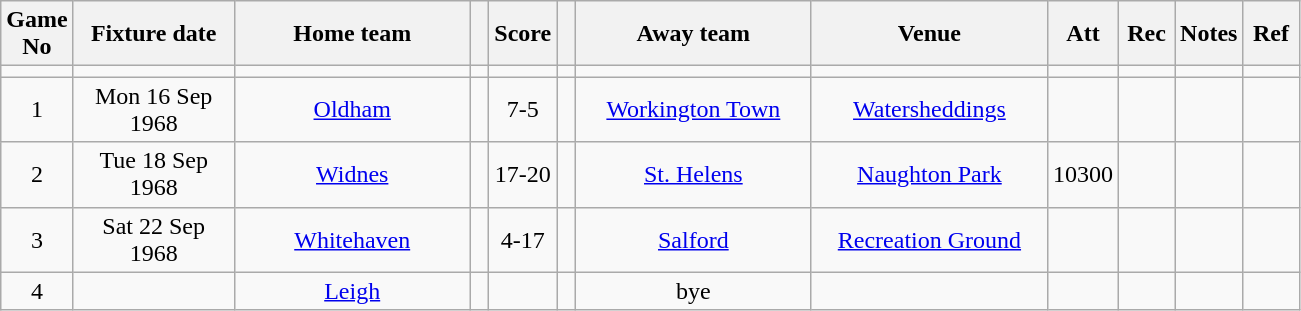<table class="wikitable" style="text-align:center;">
<tr>
<th width=20 abbr="No">Game No</th>
<th width=100 abbr="Date">Fixture date</th>
<th width=150 abbr="Home team">Home team</th>
<th width=5 abbr="space"></th>
<th width=20 abbr="Score">Score</th>
<th width=5 abbr="space"></th>
<th width=150 abbr="Away team">Away team</th>
<th width=150 abbr="Venue">Venue</th>
<th width=30 abbr="Att">Att</th>
<th width=30 abbr="Rec">Rec</th>
<th width=20 abbr="Notes">Notes</th>
<th width=30 abbr="Ref">Ref</th>
</tr>
<tr>
<td></td>
<td></td>
<td></td>
<td></td>
<td></td>
<td></td>
<td></td>
<td></td>
<td></td>
<td></td>
<td></td>
</tr>
<tr>
<td>1</td>
<td>Mon 16 Sep 1968</td>
<td><a href='#'>Oldham</a></td>
<td></td>
<td>7-5</td>
<td></td>
<td><a href='#'>Workington Town</a></td>
<td><a href='#'>Watersheddings</a></td>
<td></td>
<td></td>
<td></td>
<td></td>
</tr>
<tr>
<td>2</td>
<td>Tue 18 Sep 1968</td>
<td><a href='#'>Widnes</a></td>
<td></td>
<td>17-20</td>
<td></td>
<td><a href='#'>St. Helens</a></td>
<td><a href='#'>Naughton Park</a></td>
<td>10300</td>
<td></td>
<td></td>
<td></td>
</tr>
<tr>
<td>3</td>
<td>Sat 22 Sep 1968</td>
<td><a href='#'>Whitehaven</a></td>
<td></td>
<td>4-17</td>
<td></td>
<td><a href='#'>Salford</a></td>
<td><a href='#'>Recreation Ground</a></td>
<td></td>
<td></td>
<td></td>
<td></td>
</tr>
<tr>
<td>4</td>
<td></td>
<td><a href='#'>Leigh</a></td>
<td></td>
<td></td>
<td></td>
<td>bye</td>
<td></td>
<td></td>
<td></td>
<td></td>
<td></td>
</tr>
</table>
